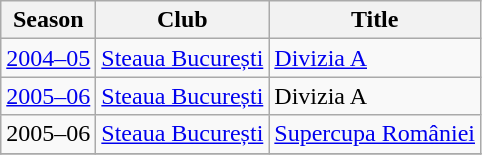<table class="wikitable">
<tr>
<th>Season</th>
<th>Club</th>
<th>Title</th>
</tr>
<tr>
<td><a href='#'>2004–05</a></td>
<td><a href='#'>Steaua București</a></td>
<td><a href='#'>Divizia A</a></td>
</tr>
<tr>
<td><a href='#'>2005–06</a></td>
<td><a href='#'>Steaua București</a></td>
<td>Divizia A</td>
</tr>
<tr>
<td>2005–06</td>
<td><a href='#'>Steaua București</a></td>
<td><a href='#'>Supercupa României</a></td>
</tr>
<tr>
</tr>
</table>
